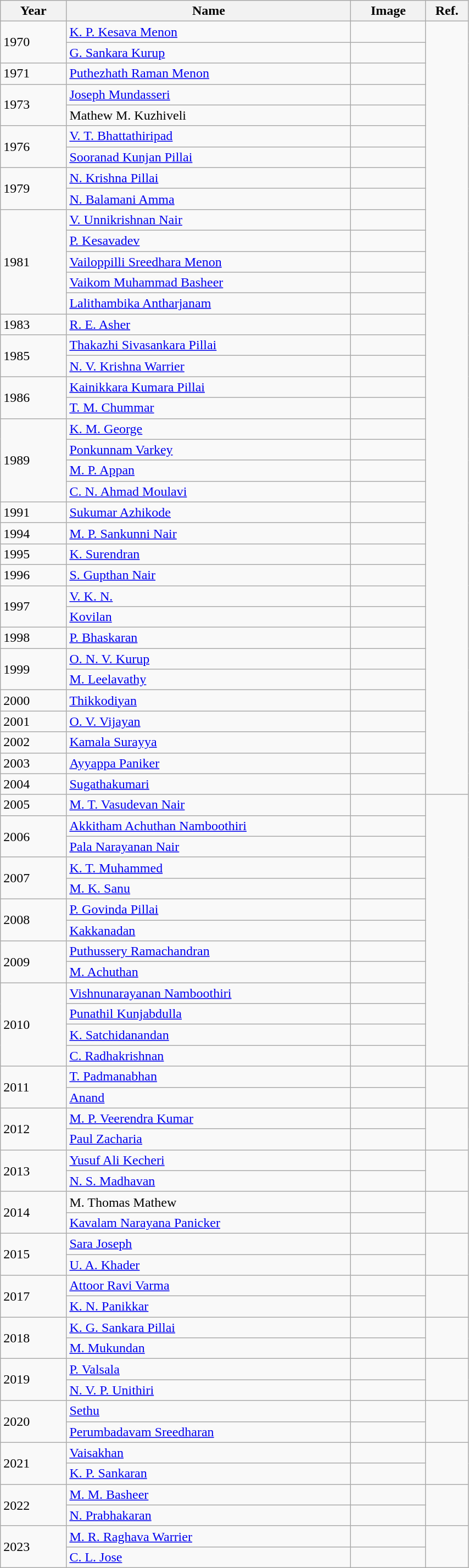<table class="wikitable plainrowheaders sortable" style="width:45%">
<tr>
<th scope="col" style="width:5%">Year</th>
<th scope="col" style="width:25%">Name</th>
<th scope="col" style="width:5%">Image</th>
<th scope="col" style="width:2%">Ref.</th>
</tr>
<tr>
<td rowspan=2>1970</td>
<td><a href='#'>K. P. Kesava Menon</a></td>
<td></td>
<td rowspan=37></td>
</tr>
<tr>
<td><a href='#'>G. Sankara Kurup</a></td>
<td></td>
</tr>
<tr>
<td>1971</td>
<td><a href='#'>Puthezhath Raman Menon</a></td>
<td></td>
</tr>
<tr>
<td rowspan=2>1973</td>
<td><a href='#'>Joseph Mundasseri</a></td>
<td></td>
</tr>
<tr>
<td>Mathew M. Kuzhiveli</td>
<td></td>
</tr>
<tr>
<td rowspan=2>1976</td>
<td><a href='#'>V. T. Bhattathiripad</a></td>
<td></td>
</tr>
<tr>
<td><a href='#'>Sooranad Kunjan Pillai</a></td>
<td></td>
</tr>
<tr>
<td rowspan=2>1979</td>
<td><a href='#'>N. Krishna Pillai</a></td>
<td></td>
</tr>
<tr>
<td><a href='#'>N. Balamani Amma</a></td>
<td></td>
</tr>
<tr>
<td rowspan=5>1981</td>
<td><a href='#'>V. Unnikrishnan Nair</a></td>
<td></td>
</tr>
<tr>
<td><a href='#'>P. Kesavadev</a></td>
<td></td>
</tr>
<tr>
<td><a href='#'>Vailoppilli Sreedhara Menon</a></td>
<td></td>
</tr>
<tr>
<td><a href='#'>Vaikom Muhammad Basheer</a></td>
<td></td>
</tr>
<tr>
<td><a href='#'>Lalithambika Antharjanam</a></td>
<td></td>
</tr>
<tr>
<td>1983</td>
<td><a href='#'>R. E. Asher</a></td>
<td></td>
</tr>
<tr>
<td rowspan=2>1985</td>
<td><a href='#'>Thakazhi Sivasankara Pillai</a></td>
<td></td>
</tr>
<tr>
<td><a href='#'>N. V. Krishna Warrier</a></td>
<td></td>
</tr>
<tr>
<td rowspan=2>1986</td>
<td><a href='#'>Kainikkara Kumara Pillai</a></td>
<td></td>
</tr>
<tr>
<td><a href='#'>T. M. Chummar</a></td>
<td></td>
</tr>
<tr>
<td rowspan=4>1989</td>
<td><a href='#'>K. M. George</a></td>
<td></td>
</tr>
<tr>
<td><a href='#'>Ponkunnam Varkey</a></td>
<td></td>
</tr>
<tr>
<td><a href='#'>M. P. Appan</a></td>
<td></td>
</tr>
<tr>
<td><a href='#'>C. N. Ahmad Moulavi</a></td>
<td></td>
</tr>
<tr>
<td>1991</td>
<td><a href='#'>Sukumar Azhikode</a></td>
<td></td>
</tr>
<tr>
<td>1994</td>
<td><a href='#'>M. P. Sankunni Nair</a></td>
<td></td>
</tr>
<tr>
<td>1995</td>
<td><a href='#'>K. Surendran</a></td>
<td></td>
</tr>
<tr>
<td>1996</td>
<td><a href='#'>S. Gupthan Nair</a></td>
<td></td>
</tr>
<tr>
<td rowspan=2>1997</td>
<td><a href='#'>V. K. N.</a></td>
<td></td>
</tr>
<tr>
<td><a href='#'>Kovilan</a></td>
<td></td>
</tr>
<tr>
<td>1998</td>
<td><a href='#'>P. Bhaskaran</a></td>
<td></td>
</tr>
<tr>
<td rowspan=2>1999</td>
<td><a href='#'>O. N. V. Kurup</a></td>
<td></td>
</tr>
<tr>
<td><a href='#'>M. Leelavathy</a></td>
<td></td>
</tr>
<tr>
<td>2000</td>
<td><a href='#'>Thikkodiyan</a></td>
<td></td>
</tr>
<tr>
<td>2001</td>
<td><a href='#'>O. V. Vijayan</a></td>
<td></td>
</tr>
<tr>
<td>2002</td>
<td><a href='#'>Kamala Surayya</a></td>
<td></td>
</tr>
<tr>
<td>2003</td>
<td><a href='#'>Ayyappa Paniker</a></td>
<td></td>
</tr>
<tr>
<td>2004</td>
<td><a href='#'>Sugathakumari</a></td>
<td></td>
</tr>
<tr>
<td>2005</td>
<td><a href='#'>M. T. Vasudevan Nair</a></td>
<td></td>
<td rowspan=13></td>
</tr>
<tr>
<td rowspan=2>2006</td>
<td><a href='#'>Akkitham Achuthan Namboothiri</a></td>
<td></td>
</tr>
<tr>
<td><a href='#'>Pala Narayanan Nair</a></td>
<td></td>
</tr>
<tr>
<td rowspan=2>2007</td>
<td><a href='#'>K. T. Muhammed</a></td>
<td></td>
</tr>
<tr>
<td><a href='#'>M. K. Sanu</a></td>
<td></td>
</tr>
<tr>
<td rowspan=2>2008</td>
<td><a href='#'>P. Govinda Pillai</a></td>
<td></td>
</tr>
<tr>
<td><a href='#'>Kakkanadan</a></td>
<td></td>
</tr>
<tr>
<td rowspan=2>2009</td>
<td><a href='#'>Puthussery Ramachandran</a></td>
<td></td>
</tr>
<tr>
<td><a href='#'>M. Achuthan</a></td>
<td></td>
</tr>
<tr>
<td rowspan=4>2010</td>
<td><a href='#'>Vishnunarayanan Namboothiri</a></td>
<td></td>
</tr>
<tr>
<td><a href='#'>Punathil Kunjabdulla</a></td>
<td></td>
</tr>
<tr>
<td><a href='#'>K. Satchidanandan</a></td>
<td></td>
</tr>
<tr>
<td><a href='#'>C. Radhakrishnan</a></td>
<td></td>
</tr>
<tr>
<td rowspan=2>2011</td>
<td><a href='#'>T. Padmanabhan</a></td>
<td></td>
<td rowspan=2></td>
</tr>
<tr>
<td><a href='#'>Anand</a></td>
<td></td>
</tr>
<tr>
<td rowspan=2>2012</td>
<td><a href='#'>M. P. Veerendra Kumar</a></td>
<td></td>
<td rowspan=2></td>
</tr>
<tr>
<td><a href='#'>Paul Zacharia</a></td>
<td></td>
</tr>
<tr>
<td rowspan=2>2013</td>
<td><a href='#'>Yusuf Ali Kecheri</a></td>
<td></td>
<td rowspan=2></td>
</tr>
<tr>
<td><a href='#'>N. S. Madhavan</a></td>
<td></td>
</tr>
<tr>
<td rowspan=2>2014</td>
<td>M. Thomas Mathew</td>
<td></td>
<td rowspan=2></td>
</tr>
<tr>
<td><a href='#'>Kavalam Narayana Panicker</a></td>
<td></td>
</tr>
<tr>
<td rowspan=2>2015</td>
<td><a href='#'>Sara Joseph</a></td>
<td></td>
<td rowspan=2></td>
</tr>
<tr>
<td><a href='#'>U. A. Khader</a></td>
<td></td>
</tr>
<tr>
<td rowspan=2>2017</td>
<td><a href='#'>Attoor Ravi Varma</a></td>
<td></td>
<td rowspan=2></td>
</tr>
<tr>
<td><a href='#'>K. N. Panikkar</a></td>
<td></td>
</tr>
<tr>
<td rowspan=2>2018</td>
<td><a href='#'>K. G. Sankara Pillai</a></td>
<td></td>
<td rowspan=2></td>
</tr>
<tr>
<td><a href='#'>M. Mukundan</a></td>
<td></td>
</tr>
<tr>
<td rowspan=2>2019</td>
<td><a href='#'>P. Valsala</a></td>
<td></td>
<td rowspan=2></td>
</tr>
<tr>
<td><a href='#'>N. V. P. Unithiri</a></td>
<td></td>
</tr>
<tr>
<td rowspan=2>2020</td>
<td><a href='#'>Sethu</a></td>
<td></td>
<td rowspan=2></td>
</tr>
<tr>
<td><a href='#'>Perumbadavam Sreedharan</a></td>
<td></td>
</tr>
<tr>
<td rowspan=2>2021</td>
<td><a href='#'>Vaisakhan</a></td>
<td></td>
<td rowspan=2></td>
</tr>
<tr>
<td><a href='#'>K. P. Sankaran</a></td>
<td></td>
</tr>
<tr>
<td rowspan=2>2022</td>
<td><a href='#'>M. M. Basheer</a></td>
<td></td>
<td rowspan=2></td>
</tr>
<tr>
<td><a href='#'>N. Prabhakaran</a></td>
<td></td>
</tr>
<tr>
<td rowspan=2>2023</td>
<td><a href='#'>M. R. Raghava Warrier</a></td>
<td></td>
<td rowspan=2></td>
</tr>
<tr>
<td><a href='#'>C. L. Jose</a></td>
<td></td>
</tr>
</table>
